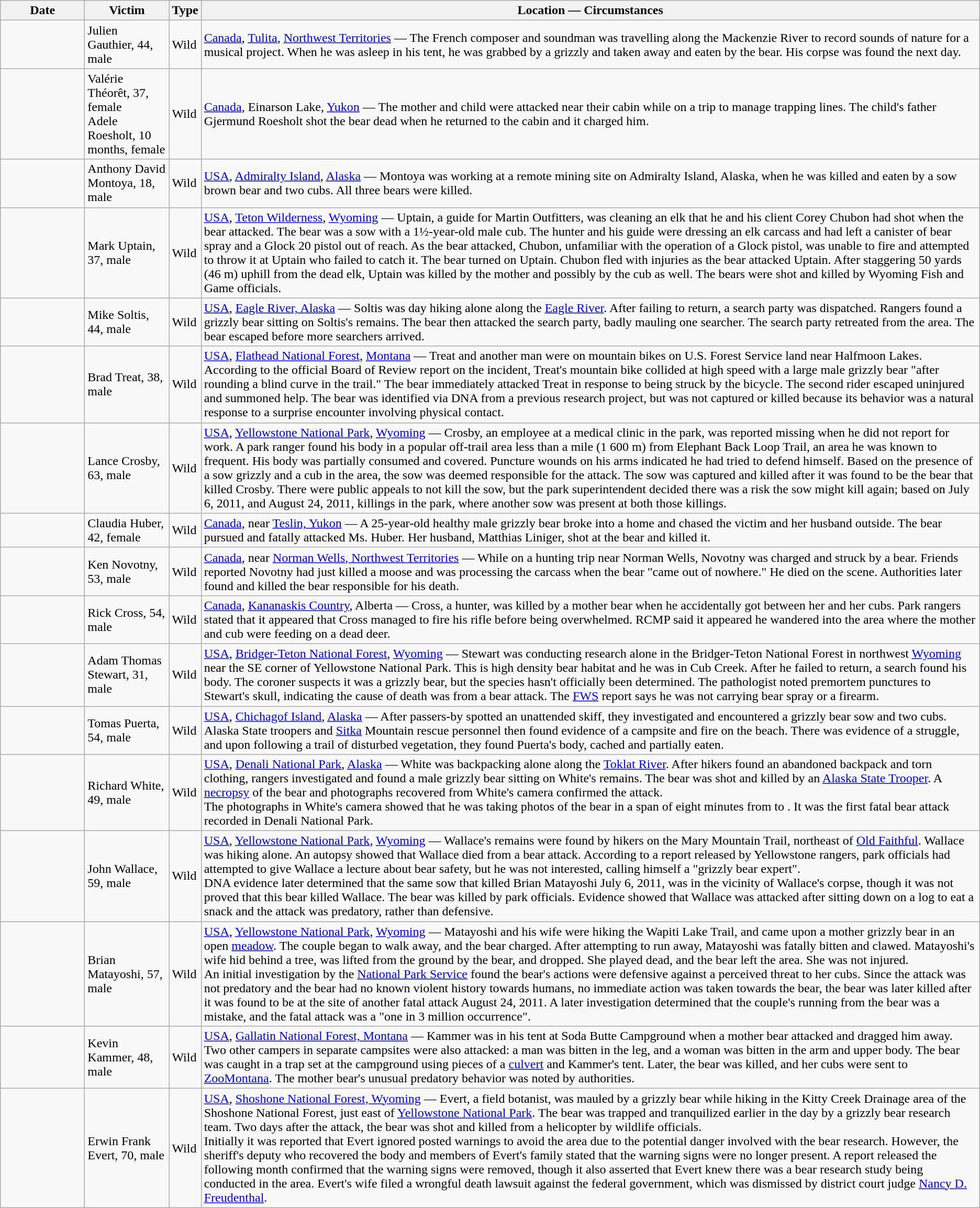<table class="wikitable sortable">
<tr>
<th style="width:100px;">Date</th>
<th style="width:100px;" class="unsortable">Victim</th>
<th class="unsortable">Type</th>
<th class=unsortable>Location — Circumstances</th>
</tr>
<tr>
<td></td>
<td>Julien Gauthier, 44, male</td>
<td>Wild</td>
<td><a href='#'>Canada</a>, <a href='#'>Tulita</a>, <a href='#'>Northwest Territories</a> — The French composer and soundman was travelling along the Mackenzie River to record sounds of nature for a musical project. When he was asleep in his tent, he was grabbed by a grizzly and taken away and eaten by the bear. His corpse was found the next day.</td>
</tr>
<tr>
<td></td>
<td>Valérie Théorêt, 37, female <br>Adele Roesholt, 10 months, female</td>
<td>Wild</td>
<td><a href='#'>Canada</a>, Einarson Lake, <a href='#'>Yukon</a> — The mother and child were attacked near their cabin while on a trip to manage trapping lines. The child's father Gjermund Roesholt shot the bear dead when he returned to the cabin and it charged him.</td>
</tr>
<tr>
<td></td>
<td>Anthony David Montoya, 18, male</td>
<td>Wild</td>
<td><a href='#'>USA</a>, <a href='#'>Admiralty Island</a>, <a href='#'>Alaska</a> — Montoya was working at a remote mining site on Admiralty Island, Alaska, when he was killed and eaten by a sow brown bear and two cubs. All three bears were killed.</td>
</tr>
<tr>
<td></td>
<td>Mark Uptain, 37, male</td>
<td>Wild</td>
<td><a href='#'>USA</a>, <a href='#'>Teton Wilderness</a>, <a href='#'>Wyoming</a> — Uptain, a guide for Martin Outfitters, was cleaning an elk that he and his client Corey Chubon had shot when the bear attacked. The bear was a sow with a 1½-year-old male cub. The hunter and his guide were dressing an elk carcass and had left a canister of bear spray and a Glock 20 pistol out of reach. As the bear attacked, Chubon, unfamiliar with the operation of a Glock pistol, was unable to fire and attempted to throw it at Uptain who failed to catch it. The bear turned on Uptain. Chubon fled with injuries as the bear attacked Uptain. After staggering 50 yards (46 m) uphill from the dead elk, Uptain was killed by the mother and possibly by the cub as well. The bears were shot and killed by Wyoming Fish and Game officials.</td>
</tr>
<tr>
<td></td>
<td>Mike Soltis, 44, male</td>
<td>Wild</td>
<td><a href='#'>USA</a>, <a href='#'>Eagle River, Alaska</a> — Soltis was day hiking alone along the <a href='#'>Eagle River</a>. After failing to return, a search party was dispatched. Rangers found a grizzly bear sitting on Soltis's remains. The bear then attacked the search party, badly mauling one searcher. The search party retreated from the area. The bear escaped before more searchers arrived.</td>
</tr>
<tr>
<td></td>
<td>Brad Treat, 38, male</td>
<td>Wild</td>
<td><a href='#'>USA</a>, <a href='#'>Flathead National Forest</a>, <a href='#'>Montana</a> — Treat and another man were on mountain bikes on U.S. Forest Service land near Halfmoon Lakes. According to the official Board of Review report on the incident, Treat's mountain bike collided at high speed with a large male grizzly bear "after rounding a blind curve in the trail." The bear immediately attacked Treat in response to being struck by the bicycle. The second rider escaped uninjured and summoned help. The bear was identified via DNA from a previous research project, but was not captured or killed because its behavior was a natural response to a surprise encounter involving physical contact.</td>
</tr>
<tr>
<td></td>
<td>Lance Crosby, 63, male</td>
<td>Wild</td>
<td><a href='#'>USA</a>, <a href='#'>Yellowstone National Park</a>, <a href='#'>Wyoming</a> — Crosby, an employee at a medical clinic in the park, was reported missing when he did not report for work. A park ranger found his body in a popular off-trail area less than a mile (1 600 m) from Elephant Back Loop Trail, an area he was known to frequent. His body was partially consumed and covered. Puncture wounds on his arms indicated he had tried to defend himself. Based on the presence of a sow grizzly and a cub in the area, the sow was deemed responsible for the attack. The sow was captured and killed after it was found to be the bear that killed Crosby. There were public appeals to not kill the sow, but the park superintendent decided there was a risk the sow might kill again; based on July 6, 2011, and August 24, 2011, killings in the park, where another sow was present at both those killings.</td>
</tr>
<tr>
<td></td>
<td>Claudia Huber, 42, female</td>
<td>Wild</td>
<td><a href='#'>Canada</a>, near <a href='#'>Teslin, Yukon</a> — A 25-year-old healthy male grizzly bear broke into a home and chased the victim and her husband outside. The bear pursued and fatally attacked Ms. Huber. Her husband, Matthias Liniger, shot at the bear and killed it.</td>
</tr>
<tr>
<td></td>
<td>Ken Novotny, 53, male</td>
<td>Wild</td>
<td><a href='#'>Canada</a>, near <a href='#'>Norman Wells, Northwest Territories</a> — While on a hunting trip near Norman Wells, Novotny was charged and struck by a bear. Friends reported Novotny had just killed a moose and was processing the carcass when the bear "came out of nowhere." He died on the scene. Authorities later found and killed the bear responsible for his death.</td>
</tr>
<tr>
<td></td>
<td>Rick Cross, 54, male</td>
<td>Wild</td>
<td><a href='#'>Canada</a>, <a href='#'>Kananaskis Country</a>, Alberta — Cross, a hunter, was killed by a mother bear when he accidentally got between her and her cubs. Park rangers stated that it appeared that Cross managed to fire his rifle before being overwhelmed. RCMP said it appeared he wandered into the area where the mother and cub were feeding on a dead deer.</td>
</tr>
<tr>
<td></td>
<td>Adam Thomas Stewart, 31, male</td>
<td>Wild</td>
<td><a href='#'>USA</a>, <a href='#'>Bridger-Teton National Forest</a>, <a href='#'>Wyoming</a> — Stewart was conducting research alone in the Bridger-Teton National Forest in northwest <a href='#'>Wyoming</a> near the SE corner of Yellowstone National Park. This is high density bear habitat and he was in Cub Creek. After he failed to return, a search found his body. The coroner suspects it was a grizzly bear, but the species hasn't officially been determined. The pathologist noted premortem punctures to Stewart's skull, indicating the cause of death was from a bear attack. The <a href='#'>FWS</a> report says he was not carrying bear spray or a firearm.</td>
</tr>
<tr>
<td></td>
<td>Tomas Puerta, 54, male</td>
<td>Wild</td>
<td><a href='#'>USA</a>, <a href='#'>Chichagof Island</a>, <a href='#'>Alaska</a> — After passers-by spotted an unattended skiff, they investigated and encountered a grizzly bear sow and two cubs. Alaska State troopers and <a href='#'>Sitka</a> Mountain rescue personnel then found evidence of a campsite and fire on the beach. There was evidence of a struggle, and upon following a trail of disturbed vegetation, they found Puerta's body, cached and partially eaten.</td>
</tr>
<tr>
<td></td>
<td>Richard White, 49, male</td>
<td>Wild</td>
<td><a href='#'>USA</a>, <a href='#'>Denali National Park</a>, <a href='#'>Alaska</a> — White was backpacking alone along the <a href='#'>Toklat River</a>. After hikers found an abandoned backpack and torn clothing, rangers investigated and found a male grizzly bear sitting on White's remains. The bear was shot and killed by an <a href='#'>Alaska State Trooper</a>. A <a href='#'>necropsy</a> of the bear and photographs recovered from White's camera confirmed the attack.<br>The photographs in White's camera showed that he was taking photos of the bear in a span of eight minutes from  to . It was the first fatal bear attack recorded in Denali National Park.</td>
</tr>
<tr>
<td></td>
<td>John Wallace, 59, male</td>
<td>Wild</td>
<td><a href='#'>USA</a>, <a href='#'>Yellowstone National Park</a>, <a href='#'>Wyoming</a> — Wallace's remains were found by hikers on the Mary Mountain Trail, northeast of <a href='#'>Old Faithful</a>. Wallace was hiking alone. An autopsy showed that Wallace died from a bear attack. According to a report released by Yellowstone rangers, park officials had attempted to give Wallace a lecture about bear safety, but he was not interested, calling himself a "grizzly bear expert".<br>DNA evidence later determined that the same sow that killed Brian Matayoshi July 6, 2011, was in the vicinity of Wallace's corpse, though it was not proved that this bear killed Wallace. The bear was killed by park officials. Evidence showed that Wallace was attacked after sitting down on a log to eat a snack and the attack was predatory, rather than defensive.</td>
</tr>
<tr>
<td></td>
<td>Brian Matayoshi, 57, male</td>
<td>Wild</td>
<td><a href='#'>USA</a>, <a href='#'>Yellowstone National Park</a>, <a href='#'>Wyoming</a> — Matayoshi and his wife were hiking the Wapiti Lake Trail, and came upon a mother grizzly bear in an open <a href='#'>meadow</a>. The couple began to walk away, and the bear charged. After attempting to run away, Matayoshi was fatally bitten and clawed. Matayoshi's wife hid behind a tree, was lifted from the ground by the bear, and dropped. She played dead, and the bear left the area. She was not injured.<br>An initial investigation by the <a href='#'>National Park Service</a> found the bear's actions were defensive against a perceived threat to her cubs. Since the attack was not predatory and the bear had no known violent history towards humans, no immediate action was taken towards the bear, the bear was later killed after it was found to be at the site of another fatal attack August 24, 2011. A later investigation determined that the couple's running from the bear was a mistake, and the fatal attack was a "one in 3 million occurrence".</td>
</tr>
<tr>
<td></td>
<td>Kevin Kammer, 48, male</td>
<td>Wild</td>
<td><a href='#'>USA</a>, <a href='#'>Gallatin National Forest, Montana</a> — Kammer was in his tent at Soda Butte Campground when a mother bear attacked and dragged him  away. Two other campers in separate campsites were also attacked: a man was bitten in the leg, and a woman was bitten in the arm and upper body.  The bear was caught in a trap set at the campground using pieces of a <a href='#'>culvert</a> and Kammer's tent. Later, the bear was killed, and her cubs were sent to <a href='#'>ZooMontana</a>. The mother bear's unusual predatory behavior was noted by authorities.</td>
</tr>
<tr>
<td></td>
<td>Erwin Frank Evert, 70, male</td>
<td>Wild</td>
<td><a href='#'>USA</a>, <a href='#'>Shoshone National Forest, Wyoming</a> — Evert, a field botanist, was mauled by a grizzly bear while hiking in the Kitty Creek Drainage area of the Shoshone National Forest, just east of <a href='#'>Yellowstone National Park</a>. The bear was trapped and tranquilized earlier in the day by a grizzly bear research team. Two days after the attack, the bear was shot and killed from a helicopter by wildlife officials.<br>Initially it was reported that Evert ignored posted warnings to avoid the area due to the potential danger involved with the bear research. However, the sheriff's deputy who recovered the body and members of Evert's family stated that the warning signs were no longer present. A report released the following month confirmed that the warning signs were removed, though it also asserted that Evert knew there was a bear research study being conducted in the area. Evert's wife filed a wrongful death lawsuit against the federal government, which was dismissed by district court judge <a href='#'>Nancy D. Freudenthal</a>.</td>
</tr>
</table>
